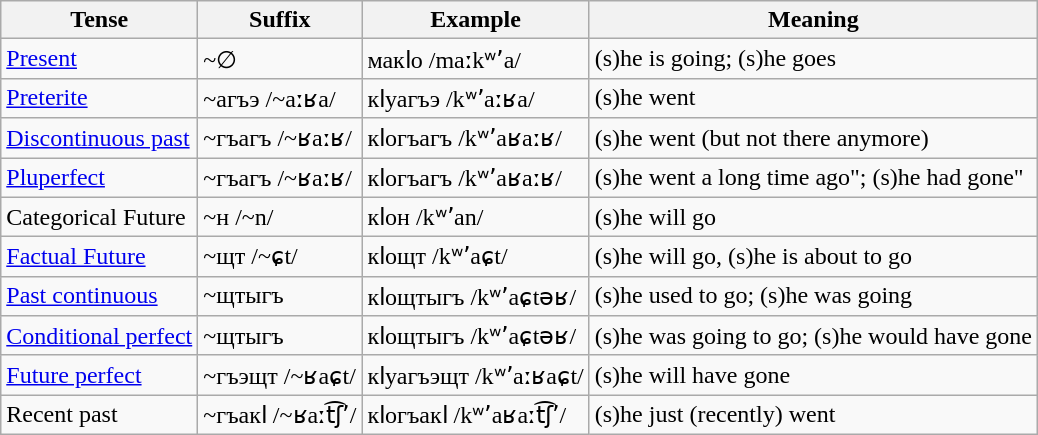<table class="wikitable">
<tr>
<th>Tense</th>
<th>Suffix</th>
<th>Example</th>
<th>Meaning</th>
</tr>
<tr>
<td><a href='#'>Present</a></td>
<td>~∅</td>
<td>макӏо /maːkʷʼa/</td>
<td>(s)he is going; (s)he goes</td>
</tr>
<tr>
<td><a href='#'>Preterite</a></td>
<td>~агъэ /~aːʁa/</td>
<td>кӏуагъэ /kʷʼaːʁa/</td>
<td>(s)he went</td>
</tr>
<tr>
<td><a href='#'>Discontinuous past</a></td>
<td>~гъагъ /~ʁaːʁ/</td>
<td>кӏогъагъ /kʷʼaʁaːʁ/</td>
<td>(s)he went (but not there anymore)</td>
</tr>
<tr>
<td><a href='#'>Pluperfect</a></td>
<td>~гъагъ /~ʁaːʁ/</td>
<td>кӏогъагъ /kʷʼaʁaːʁ/</td>
<td>(s)he went a long time ago"; (s)he had gone"</td>
</tr>
<tr>
<td>Categorical Future</td>
<td>~н /~n/</td>
<td>кӏон /kʷʼan/</td>
<td>(s)he will go</td>
</tr>
<tr>
<td><a href='#'>Factual Future</a></td>
<td>~щт /~ɕt/</td>
<td>кӏощт /kʷʼaɕt/</td>
<td>(s)he will go, (s)he is about to go</td>
</tr>
<tr>
<td><a href='#'>Past continuous</a></td>
<td>~щтыгъ</td>
<td>кӏощтыгъ /kʷʼaɕtəʁ/</td>
<td>(s)he used to go; (s)he was going</td>
</tr>
<tr>
<td><a href='#'>Conditional perfect</a></td>
<td>~щтыгъ</td>
<td>кӏощтыгъ /kʷʼaɕtəʁ/</td>
<td>(s)he was going to go; (s)he would have gone</td>
</tr>
<tr>
<td><a href='#'>Future perfect</a></td>
<td>~гъэщт /~ʁaɕt/</td>
<td>кӏуагъэщт /kʷʼaːʁaɕt/</td>
<td>(s)he will have gone</td>
</tr>
<tr>
<td>Recent past</td>
<td>~гъакӏ /~ʁaːt͡ʃʼ/</td>
<td>кӏогъакӏ /kʷʼaʁaːt͡ʃʼ/</td>
<td>(s)he just (recently) went</td>
</tr>
</table>
